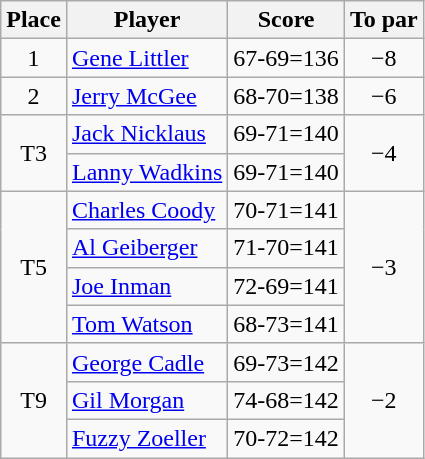<table class=wikitable>
<tr>
<th>Place</th>
<th>Player</th>
<th>Score</th>
<th>To par</th>
</tr>
<tr>
<td align=center>1</td>
<td> <a href='#'>Gene Littler</a></td>
<td>67-69=136</td>
<td align=center>−8</td>
</tr>
<tr>
<td align=center>2</td>
<td> <a href='#'>Jerry McGee</a></td>
<td>68-70=138</td>
<td align=center>−6</td>
</tr>
<tr>
<td rowspan=2 align=center>T3</td>
<td> <a href='#'>Jack Nicklaus</a></td>
<td>69-71=140</td>
<td rowspan=2 align=center>−4</td>
</tr>
<tr>
<td> <a href='#'>Lanny Wadkins</a></td>
<td>69-71=140</td>
</tr>
<tr>
<td rowspan=4 align=center>T5</td>
<td> <a href='#'>Charles Coody</a></td>
<td>70-71=141</td>
<td rowspan=4 align=center>−3</td>
</tr>
<tr>
<td> <a href='#'>Al Geiberger</a></td>
<td>71-70=141</td>
</tr>
<tr>
<td> <a href='#'>Joe Inman</a></td>
<td>72-69=141</td>
</tr>
<tr>
<td> <a href='#'>Tom Watson</a></td>
<td>68-73=141</td>
</tr>
<tr>
<td rowspan=3 align=center>T9</td>
<td> <a href='#'>George Cadle</a></td>
<td>69-73=142</td>
<td rowspan=3 align=center>−2</td>
</tr>
<tr>
<td> <a href='#'>Gil Morgan</a></td>
<td>74-68=142</td>
</tr>
<tr>
<td> <a href='#'>Fuzzy Zoeller</a></td>
<td>70-72=142</td>
</tr>
</table>
